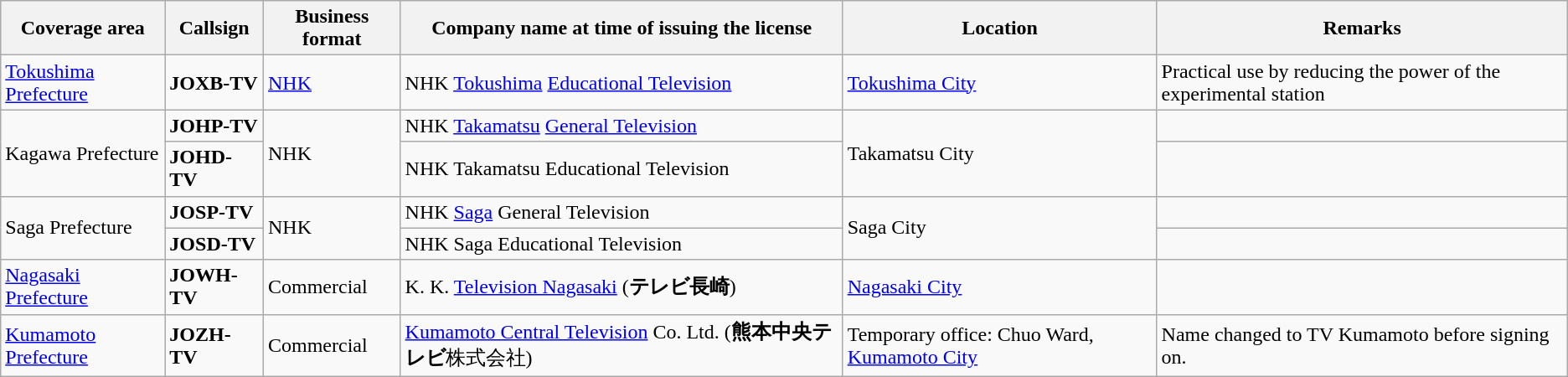<table class="wikitable">
<tr>
<th>Coverage area</th>
<th>Callsign</th>
<th>Business format</th>
<th>Company name at time of issuing the license</th>
<th>Location</th>
<th>Remarks</th>
</tr>
<tr>
<td><a href='#'>Tokushima Prefecture</a></td>
<td><strong>JOXB-TV</strong></td>
<td><a href='#'>NHK</a></td>
<td>NHK <a href='#'>Tokushima</a> <a href='#'>Educational Television</a></td>
<td><a href='#'>Tokushima City</a></td>
<td>Practical use by reducing the power of the experimental station</td>
</tr>
<tr>
<td rowspan="2">Kagawa Prefecture</td>
<td><strong>JOHP-TV</strong></td>
<td rowspan="2">NHK</td>
<td>NHK <a href='#'>Takamatsu</a> <a href='#'>General Television</a></td>
<td rowspan="2">Takamatsu City</td>
<td></td>
</tr>
<tr>
<td><strong>JOHD-TV</strong></td>
<td>NHK Takamatsu Educational Television</td>
<td></td>
</tr>
<tr>
<td rowspan="2">Saga Prefecture</td>
<td><strong>JOSP-TV</strong></td>
<td rowspan="2">NHK</td>
<td>NHK <a href='#'>Saga</a> General Television</td>
<td rowspan="2">Saga City</td>
<td></td>
</tr>
<tr>
<td><strong>JOSD-TV</strong></td>
<td>NHK Saga Educational Television</td>
<td></td>
</tr>
<tr>
<td><a href='#'>Nagasaki Prefecture</a></td>
<td><strong>JOWH-TV</strong></td>
<td>Commercial</td>
<td>K. K. <a href='#'>Television Nagasaki</a> (<strong>テレビ長崎</strong>)</td>
<td><a href='#'>Nagasaki City</a></td>
<td></td>
</tr>
<tr>
<td><a href='#'>Kumamoto Prefecture</a></td>
<td><strong>JOZH-TV</strong></td>
<td>Commercial</td>
<td><a href='#'>Kumamoto Central Television</a> Co. Ltd. (<strong>熊本中央テレビ</strong>株式会社)</td>
<td>Temporary office: Chuo Ward, <a href='#'>Kumamoto City</a></td>
<td>Name changed to TV Kumamoto before signing on.</td>
</tr>
</table>
